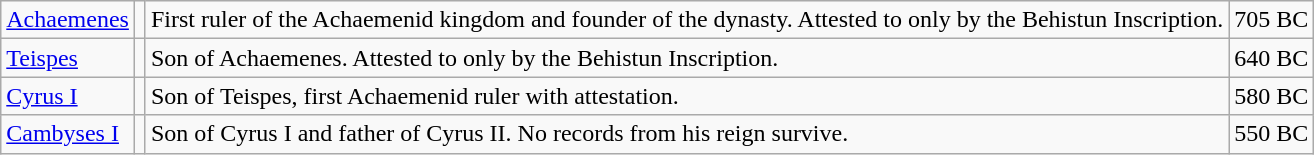<table class="wikitable">
<tr>
<td><a href='#'>Achaemenes</a></td>
<td></td>
<td>First ruler of the Achaemenid kingdom and founder of the dynasty. Attested to only by the Behistun Inscription.</td>
<td>705 BC</td>
</tr>
<tr>
<td><a href='#'>Teispes</a></td>
<td></td>
<td>Son of Achaemenes. Attested to only by the Behistun Inscription.</td>
<td>640 BC</td>
</tr>
<tr>
<td><a href='#'>Cyrus I</a></td>
<td></td>
<td>Son of Teispes, first Achaemenid ruler with attestation.</td>
<td>580 BC</td>
</tr>
<tr>
<td><a href='#'>Cambyses I</a></td>
<td></td>
<td>Son of Cyrus I and father of Cyrus II. No records from his reign survive.</td>
<td>550 BC</td>
</tr>
</table>
